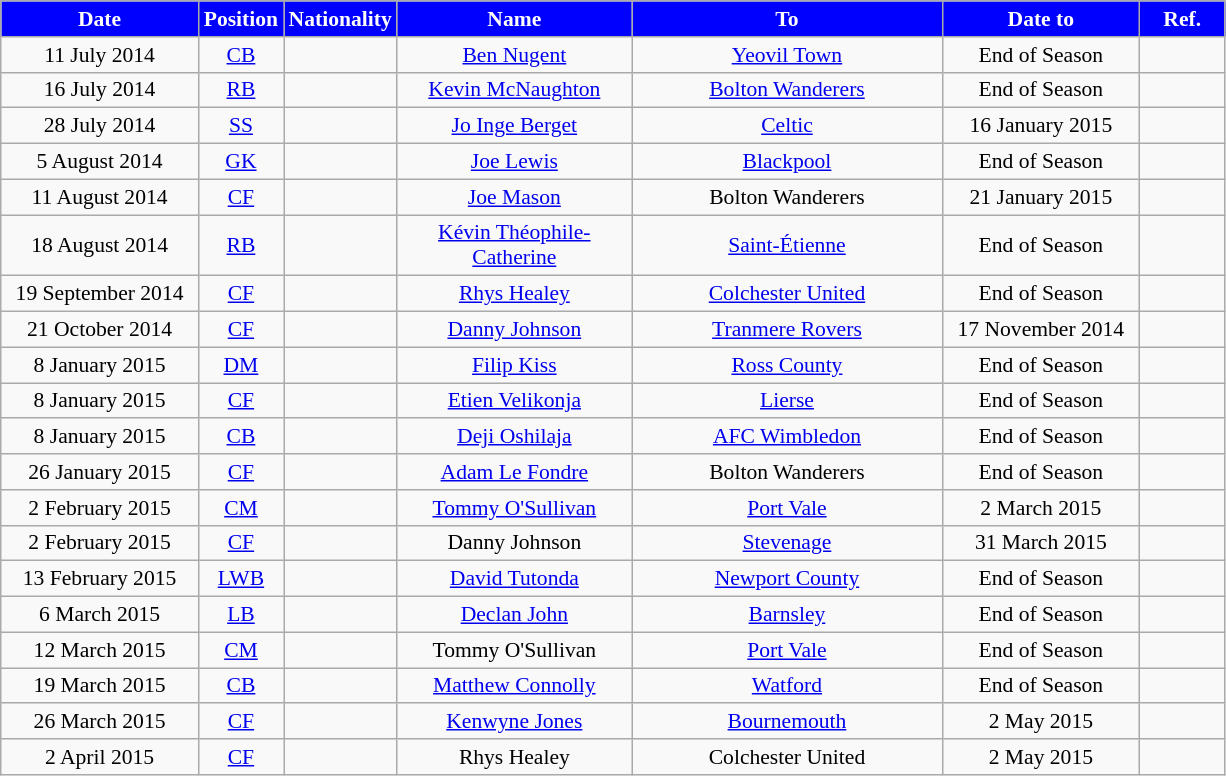<table class="wikitable"  style="text-align:center; font-size:90%; ">
<tr>
<th style="background:#0000FF; color:white; width:125px;">Date</th>
<th style="background:#0000FF; color:white; width:50px;">Position</th>
<th style="background:#0000FF; color:white; width:50px;">Nationality</th>
<th style="background:#0000FF; color:white; width:150px;">Name</th>
<th style="background:#0000FF; color:white; width:200px;">To</th>
<th style="background:#0000FF; color:white; width:125px;">Date to</th>
<th style="background:#0000FF; color:white; width:50px;">Ref.</th>
</tr>
<tr>
<td>11 July 2014</td>
<td><a href='#'>CB</a></td>
<td></td>
<td><a href='#'>Ben Nugent</a></td>
<td><a href='#'>Yeovil Town</a></td>
<td>End of Season</td>
<td></td>
</tr>
<tr>
<td>16 July 2014</td>
<td><a href='#'>RB</a></td>
<td></td>
<td><a href='#'>Kevin McNaughton</a></td>
<td><a href='#'>Bolton Wanderers</a></td>
<td>End of Season</td>
<td></td>
</tr>
<tr>
<td>28 July 2014</td>
<td><a href='#'>SS</a></td>
<td></td>
<td><a href='#'>Jo Inge Berget</a></td>
<td><a href='#'>Celtic</a></td>
<td>16 January 2015</td>
<td></td>
</tr>
<tr>
<td>5 August 2014</td>
<td><a href='#'>GK</a></td>
<td></td>
<td><a href='#'>Joe Lewis</a></td>
<td><a href='#'>Blackpool</a></td>
<td>End of Season</td>
<td></td>
</tr>
<tr>
<td>11 August 2014</td>
<td><a href='#'>CF</a></td>
<td></td>
<td><a href='#'>Joe Mason</a></td>
<td>Bolton Wanderers</td>
<td>21 January 2015</td>
<td></td>
</tr>
<tr>
<td>18 August 2014</td>
<td><a href='#'>RB</a></td>
<td></td>
<td><a href='#'>Kévin Théophile-Catherine</a></td>
<td><a href='#'>Saint-Étienne</a></td>
<td>End of Season</td>
<td></td>
</tr>
<tr>
<td>19 September 2014</td>
<td><a href='#'>CF</a></td>
<td></td>
<td><a href='#'>Rhys Healey</a></td>
<td><a href='#'>Colchester United</a></td>
<td>End of Season</td>
<td></td>
</tr>
<tr>
<td>21 October 2014</td>
<td><a href='#'>CF</a></td>
<td></td>
<td><a href='#'>Danny Johnson</a></td>
<td><a href='#'>Tranmere Rovers</a></td>
<td>17 November 2014</td>
<td></td>
</tr>
<tr>
<td>8 January 2015</td>
<td><a href='#'>DM</a></td>
<td></td>
<td><a href='#'>Filip Kiss</a></td>
<td><a href='#'>Ross County</a></td>
<td>End of Season</td>
<td></td>
</tr>
<tr>
<td>8 January 2015</td>
<td><a href='#'>CF</a></td>
<td></td>
<td><a href='#'>Etien Velikonja</a></td>
<td><a href='#'>Lierse</a></td>
<td>End of Season</td>
<td></td>
</tr>
<tr>
<td>8 January 2015</td>
<td><a href='#'>CB</a></td>
<td></td>
<td><a href='#'>Deji Oshilaja</a></td>
<td><a href='#'>AFC Wimbledon</a></td>
<td>End of Season</td>
<td></td>
</tr>
<tr>
<td>26 January 2015</td>
<td><a href='#'>CF</a></td>
<td></td>
<td><a href='#'>Adam Le Fondre</a></td>
<td>Bolton Wanderers</td>
<td>End of Season</td>
<td></td>
</tr>
<tr>
<td>2 February 2015</td>
<td><a href='#'>CM</a></td>
<td></td>
<td><a href='#'>Tommy O'Sullivan</a></td>
<td><a href='#'>Port Vale</a></td>
<td>2 March 2015</td>
<td></td>
</tr>
<tr>
<td>2 February 2015</td>
<td><a href='#'>CF</a></td>
<td></td>
<td>Danny Johnson</td>
<td><a href='#'>Stevenage</a></td>
<td>31 March 2015</td>
<td></td>
</tr>
<tr>
<td>13 February 2015</td>
<td><a href='#'>LWB</a></td>
<td></td>
<td><a href='#'>David Tutonda</a></td>
<td><a href='#'>Newport County</a></td>
<td>End of Season</td>
<td></td>
</tr>
<tr>
<td>6 March 2015</td>
<td><a href='#'>LB</a></td>
<td></td>
<td><a href='#'>Declan John</a></td>
<td><a href='#'>Barnsley</a></td>
<td>End of Season</td>
<td></td>
</tr>
<tr>
<td>12 March 2015</td>
<td><a href='#'>CM</a></td>
<td></td>
<td>Tommy O'Sullivan</td>
<td><a href='#'>Port Vale</a></td>
<td>End of Season</td>
<td></td>
</tr>
<tr>
<td>19 March 2015</td>
<td><a href='#'>CB</a></td>
<td></td>
<td><a href='#'>Matthew Connolly</a></td>
<td><a href='#'>Watford</a></td>
<td>End of Season</td>
<td></td>
</tr>
<tr>
<td>26 March 2015</td>
<td><a href='#'>CF</a></td>
<td></td>
<td><a href='#'>Kenwyne Jones</a></td>
<td><a href='#'>Bournemouth</a></td>
<td>2 May 2015</td>
<td></td>
</tr>
<tr>
<td>2 April 2015</td>
<td><a href='#'>CF</a></td>
<td></td>
<td>Rhys Healey</td>
<td>Colchester United</td>
<td>2 May 2015</td>
<td></td>
</tr>
</table>
